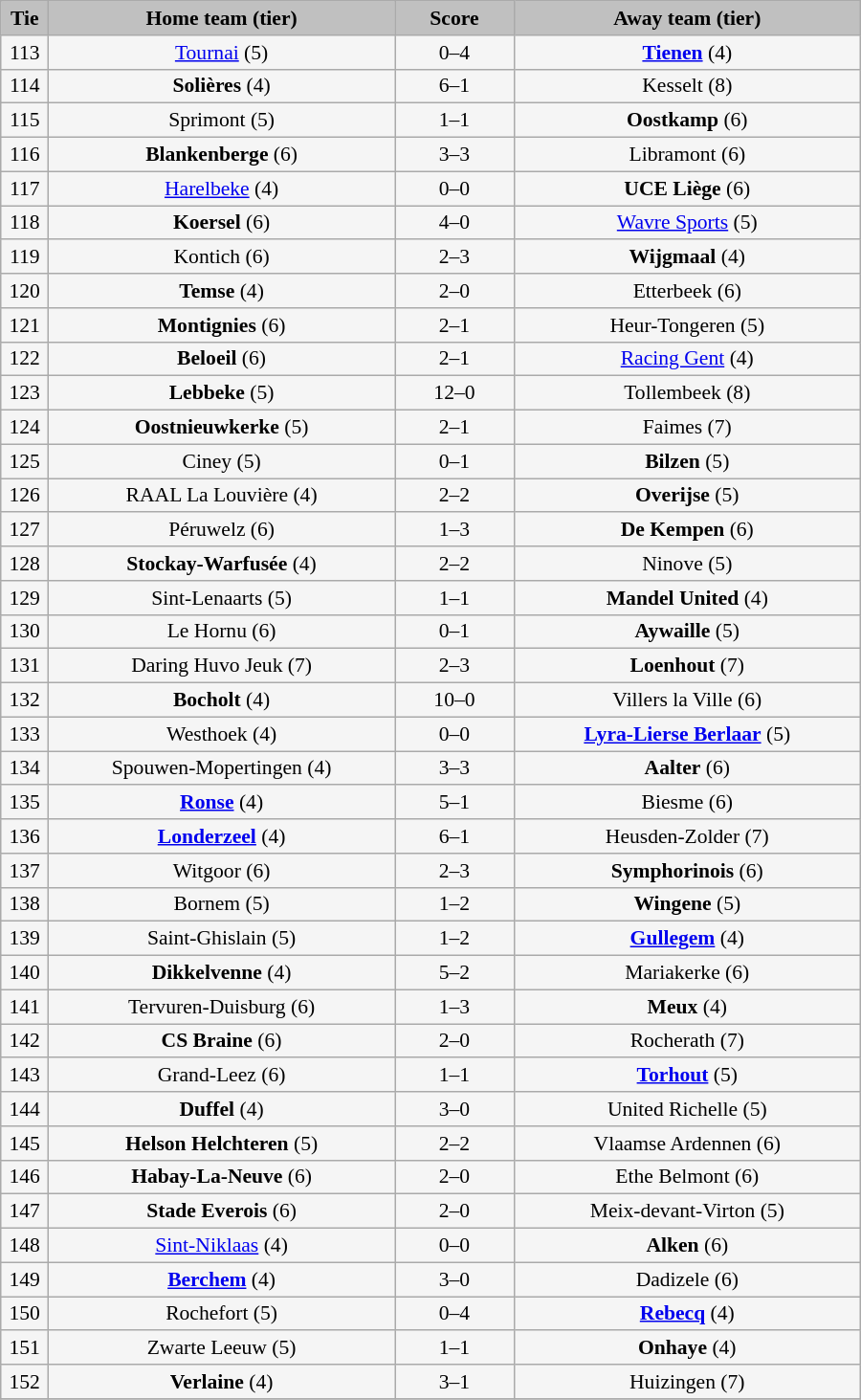<table class="wikitable" style="width: 600px; background:WhiteSmoke; text-align:center; font-size:90%">
<tr>
<td scope="col" style="width:  5.00%; background:silver;"><strong>Tie</strong></td>
<td scope="col" style="width: 36.25%; background:silver;"><strong>Home team (tier)</strong></td>
<td scope="col" style="width: 12.50%; background:silver;"><strong>Score</strong></td>
<td scope="col" style="width: 36.25%; background:silver;"><strong>Away team (tier)</strong></td>
</tr>
<tr>
<td>113</td>
<td><a href='#'>Tournai</a> (5)</td>
<td>0–4</td>
<td><strong><a href='#'>Tienen</a></strong> (4)</td>
</tr>
<tr>
<td>114</td>
<td><strong>Solières</strong> (4)</td>
<td>6–1</td>
<td>Kesselt (8)</td>
</tr>
<tr>
<td>115</td>
<td>Sprimont (5)</td>
<td>1–1 </td>
<td><strong>Oostkamp</strong> (6)</td>
</tr>
<tr>
<td>116</td>
<td><strong>Blankenberge</strong> (6)</td>
<td>3–3 </td>
<td>Libramont (6)</td>
</tr>
<tr>
<td>117</td>
<td><a href='#'>Harelbeke</a> (4)</td>
<td>0–0 </td>
<td><strong>UCE Liège</strong> (6)</td>
</tr>
<tr>
<td>118</td>
<td><strong>Koersel</strong> (6)</td>
<td>4–0</td>
<td><a href='#'>Wavre Sports</a> (5)</td>
</tr>
<tr>
<td>119</td>
<td>Kontich (6)</td>
<td>2–3</td>
<td><strong>Wijgmaal</strong> (4)</td>
</tr>
<tr>
<td>120</td>
<td><strong>Temse</strong> (4)</td>
<td>2–0</td>
<td>Etterbeek (6)</td>
</tr>
<tr>
<td>121</td>
<td><strong>Montignies</strong> (6)</td>
<td>2–1</td>
<td>Heur-Tongeren (5)</td>
</tr>
<tr>
<td>122</td>
<td><strong>Beloeil</strong> (6)</td>
<td>2–1</td>
<td><a href='#'>Racing Gent</a> (4)</td>
</tr>
<tr>
<td>123</td>
<td><strong>Lebbeke</strong> (5)</td>
<td>12–0</td>
<td>Tollembeek (8)</td>
</tr>
<tr>
<td>124</td>
<td><strong>Oostnieuwkerke</strong> (5)</td>
<td>2–1</td>
<td>Faimes (7)</td>
</tr>
<tr>
<td>125</td>
<td>Ciney (5)</td>
<td>0–1</td>
<td><strong>Bilzen</strong> (5)</td>
</tr>
<tr>
<td>126</td>
<td>RAAL La Louvière (4)</td>
<td>2–2 </td>
<td><strong>Overijse</strong> (5)</td>
</tr>
<tr>
<td>127</td>
<td>Péruwelz (6)</td>
<td>1–3</td>
<td><strong>De Kempen</strong> (6)</td>
</tr>
<tr>
<td>128</td>
<td><strong>Stockay-Warfusée</strong> (4)</td>
<td>2–2 </td>
<td>Ninove (5)</td>
</tr>
<tr>
<td>129</td>
<td>Sint-Lenaarts (5)</td>
<td>1–1 </td>
<td><strong>Mandel United</strong> (4)</td>
</tr>
<tr>
<td>130</td>
<td>Le Hornu (6)</td>
<td>0–1</td>
<td><strong>Aywaille</strong> (5)</td>
</tr>
<tr>
<td>131</td>
<td>Daring Huvo Jeuk (7)</td>
<td>2–3</td>
<td><strong>Loenhout</strong> (7)</td>
</tr>
<tr>
<td>132</td>
<td><strong>Bocholt</strong> (4)</td>
<td>10–0</td>
<td>Villers la Ville (6)</td>
</tr>
<tr>
<td>133</td>
<td>Westhoek (4)</td>
<td>0–0 </td>
<td><strong><a href='#'>Lyra-Lierse Berlaar</a></strong> (5)</td>
</tr>
<tr>
<td>134</td>
<td>Spouwen-Mopertingen (4)</td>
<td>3–3 </td>
<td><strong>Aalter</strong> (6)</td>
</tr>
<tr>
<td>135</td>
<td><strong><a href='#'>Ronse</a></strong> (4)</td>
<td>5–1</td>
<td>Biesme (6)</td>
</tr>
<tr>
<td>136</td>
<td><strong><a href='#'>Londerzeel</a></strong> (4)</td>
<td>6–1</td>
<td>Heusden-Zolder (7)</td>
</tr>
<tr>
<td>137</td>
<td>Witgoor (6)</td>
<td>2–3</td>
<td><strong>Symphorinois</strong> (6)</td>
</tr>
<tr>
<td>138</td>
<td>Bornem (5)</td>
<td>1–2</td>
<td><strong>Wingene</strong> (5)</td>
</tr>
<tr>
<td>139</td>
<td>Saint-Ghislain (5)</td>
<td>1–2</td>
<td><strong><a href='#'>Gullegem</a></strong> (4)</td>
</tr>
<tr>
<td>140</td>
<td><strong>Dikkelvenne</strong> (4)</td>
<td>5–2</td>
<td>Mariakerke (6)</td>
</tr>
<tr>
<td>141</td>
<td>Tervuren-Duisburg (6)</td>
<td>1–3</td>
<td><strong>Meux</strong> (4)</td>
</tr>
<tr>
<td>142</td>
<td><strong>CS Braine</strong> (6)</td>
<td>2–0</td>
<td>Rocherath (7)</td>
</tr>
<tr>
<td>143</td>
<td>Grand-Leez (6)</td>
<td>1–1 </td>
<td><strong><a href='#'>Torhout</a></strong> (5)</td>
</tr>
<tr>
<td>144</td>
<td><strong>Duffel</strong> (4)</td>
<td>3–0</td>
<td>United Richelle (5)</td>
</tr>
<tr>
<td>145</td>
<td><strong>Helson Helchteren</strong> (5)</td>
<td>2–2 </td>
<td>Vlaamse Ardennen (6)</td>
</tr>
<tr>
<td>146</td>
<td><strong>Habay-La-Neuve</strong> (6)</td>
<td>2–0</td>
<td>Ethe Belmont (6)</td>
</tr>
<tr>
<td>147</td>
<td><strong>Stade Everois</strong> (6)</td>
<td>2–0</td>
<td>Meix-devant-Virton (5)</td>
</tr>
<tr>
<td>148</td>
<td><a href='#'>Sint-Niklaas</a> (4)</td>
<td>0–0 </td>
<td><strong>Alken</strong> (6)</td>
</tr>
<tr>
<td>149</td>
<td><strong><a href='#'>Berchem</a></strong> (4)</td>
<td>3–0</td>
<td>Dadizele (6)</td>
</tr>
<tr>
<td>150</td>
<td>Rochefort (5)</td>
<td>0–4</td>
<td><strong><a href='#'>Rebecq</a></strong> (4)</td>
</tr>
<tr>
<td>151</td>
<td>Zwarte Leeuw (5)</td>
<td>1–1 </td>
<td><strong>Onhaye</strong> (4)</td>
</tr>
<tr>
<td>152</td>
<td><strong>Verlaine</strong> (4)</td>
<td>3–1</td>
<td>Huizingen (7)</td>
</tr>
<tr>
</tr>
</table>
